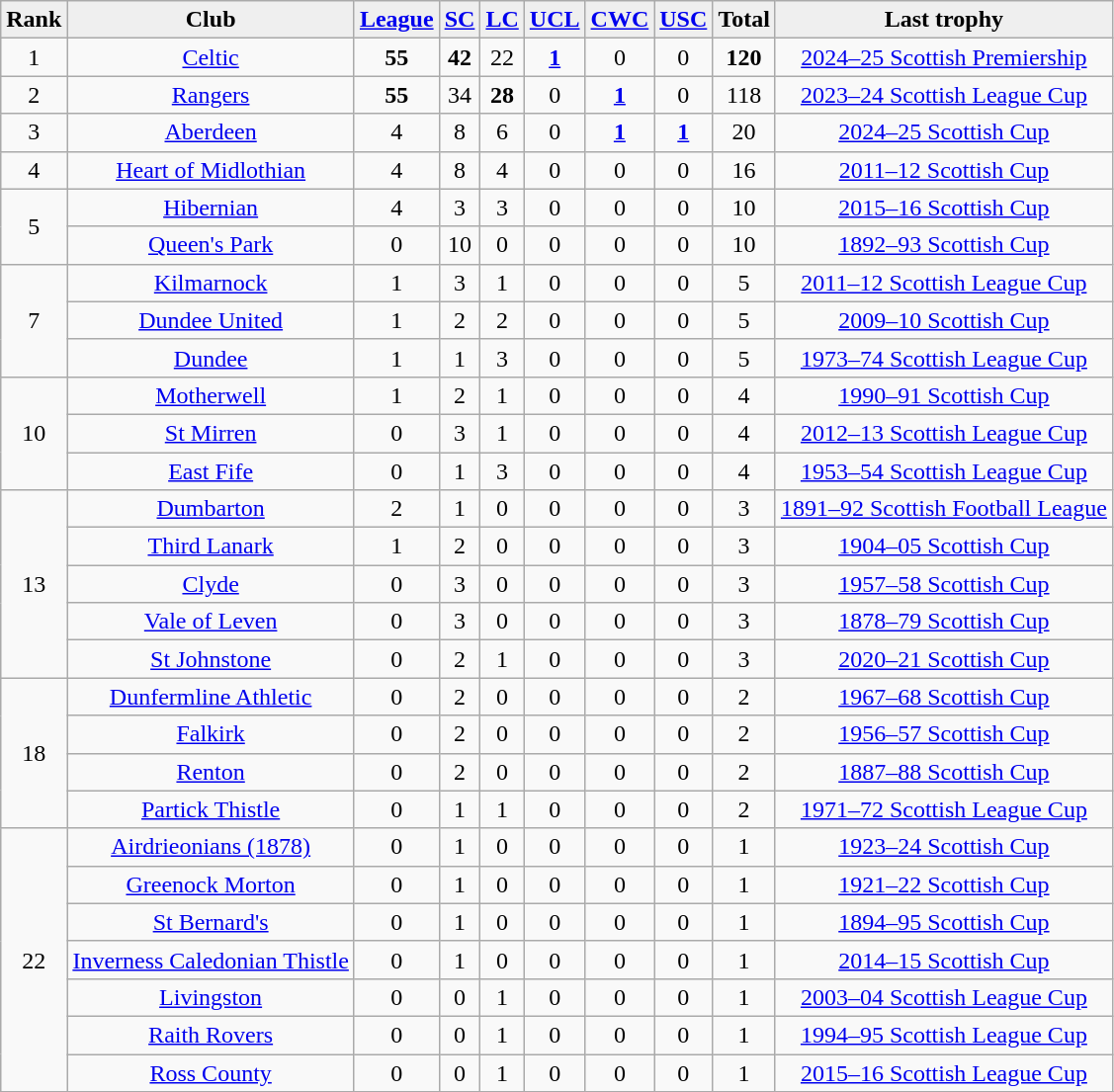<table class="wikitable sortable" style="text-align: center;" border="1" cellpadding="5" cellspacing="0">
<tr>
<th style="background-color:#efefef;">Rank</th>
<th style="background-color:#efefef;">Club</th>
<th style="background-color:#efefef;"><a href='#'>League</a></th>
<th style="background-color:#efefef;"><a href='#'>SC</a></th>
<th style="background-color:#efefef;"><a href='#'>LC</a></th>
<th style="background-color:#efefef;"><a href='#'>UCL</a></th>
<th style="background-color:#efefef;"><a href='#'>CWC</a></th>
<th style="background-color:#efefef;"><a href='#'>USC</a></th>
<th style="background-color:#efefef;">Total</th>
<th style="background-color:#efefef;">Last trophy</th>
</tr>
<tr>
<td>1</td>
<td><a href='#'>Celtic</a></td>
<td><strong>55</strong></td>
<td><strong>42</strong></td>
<td>22</td>
<td><strong><a href='#'>1</a></strong></td>
<td>0</td>
<td>0</td>
<td><strong>120</strong></td>
<td><a href='#'>2024–25 Scottish Premiership</a></td>
</tr>
<tr>
<td>2</td>
<td><a href='#'>Rangers</a></td>
<td><strong>55</strong></td>
<td>34</td>
<td><strong>28</strong></td>
<td>0</td>
<td><strong><a href='#'>1</a></strong></td>
<td>0</td>
<td>118</td>
<td><a href='#'>2023–24 Scottish League Cup</a></td>
</tr>
<tr>
<td>3</td>
<td><a href='#'>Aberdeen</a></td>
<td>4</td>
<td>8</td>
<td>6</td>
<td>0</td>
<td><strong><a href='#'>1</a></strong></td>
<td><strong><a href='#'>1</a></strong></td>
<td>20</td>
<td><a href='#'>2024–25 Scottish Cup</a></td>
</tr>
<tr>
<td>4</td>
<td><a href='#'>Heart of Midlothian</a></td>
<td>4</td>
<td>8</td>
<td>4</td>
<td>0</td>
<td>0</td>
<td>0</td>
<td>16</td>
<td><a href='#'>2011–12 Scottish Cup</a></td>
</tr>
<tr>
<td rowspan=2>5</td>
<td><a href='#'>Hibernian</a></td>
<td>4</td>
<td>3</td>
<td>3</td>
<td>0</td>
<td>0</td>
<td>0</td>
<td>10</td>
<td><a href='#'>2015–16 Scottish Cup</a></td>
</tr>
<tr>
<td><a href='#'>Queen's Park</a></td>
<td>0</td>
<td>10</td>
<td>0</td>
<td>0</td>
<td>0</td>
<td>0</td>
<td>10</td>
<td><a href='#'>1892–93 Scottish Cup</a></td>
</tr>
<tr>
<td rowspan=3>7</td>
<td><a href='#'>Kilmarnock</a></td>
<td>1</td>
<td>3</td>
<td>1</td>
<td>0</td>
<td>0</td>
<td>0</td>
<td>5</td>
<td><a href='#'>2011–12 Scottish League Cup</a></td>
</tr>
<tr>
<td><a href='#'>Dundee United</a></td>
<td>1</td>
<td>2</td>
<td>2</td>
<td>0</td>
<td>0</td>
<td>0</td>
<td>5</td>
<td><a href='#'>2009–10 Scottish Cup</a></td>
</tr>
<tr>
<td><a href='#'>Dundee</a></td>
<td>1</td>
<td>1</td>
<td>3</td>
<td>0</td>
<td>0</td>
<td>0</td>
<td>5</td>
<td><a href='#'>1973–74 Scottish League Cup</a></td>
</tr>
<tr>
<td rowspan=3>10</td>
<td><a href='#'>Motherwell</a></td>
<td>1</td>
<td>2</td>
<td>1</td>
<td>0</td>
<td>0</td>
<td>0</td>
<td>4</td>
<td><a href='#'>1990–91 Scottish Cup</a></td>
</tr>
<tr>
<td><a href='#'>St Mirren</a></td>
<td>0</td>
<td>3</td>
<td>1</td>
<td>0</td>
<td>0</td>
<td>0</td>
<td>4</td>
<td><a href='#'>2012–13 Scottish League Cup</a></td>
</tr>
<tr>
<td><a href='#'>East Fife</a></td>
<td>0</td>
<td>1</td>
<td>3</td>
<td>0</td>
<td>0</td>
<td>0</td>
<td>4</td>
<td><a href='#'>1953–54 Scottish League Cup</a></td>
</tr>
<tr>
<td rowspan=5>13</td>
<td><a href='#'>Dumbarton</a></td>
<td>2</td>
<td>1</td>
<td>0</td>
<td>0</td>
<td>0</td>
<td>0</td>
<td>3</td>
<td><a href='#'>1891–92 Scottish Football League</a></td>
</tr>
<tr>
<td><a href='#'>Third Lanark</a></td>
<td>1</td>
<td>2</td>
<td>0</td>
<td>0</td>
<td>0</td>
<td>0</td>
<td>3</td>
<td><a href='#'>1904–05 Scottish Cup</a></td>
</tr>
<tr>
<td><a href='#'>Clyde</a></td>
<td>0</td>
<td>3</td>
<td>0</td>
<td>0</td>
<td>0</td>
<td>0</td>
<td>3</td>
<td><a href='#'>1957–58 Scottish Cup</a></td>
</tr>
<tr>
<td><a href='#'>Vale of Leven</a></td>
<td>0</td>
<td>3</td>
<td>0</td>
<td>0</td>
<td>0</td>
<td>0</td>
<td>3</td>
<td><a href='#'>1878–79 Scottish Cup</a></td>
</tr>
<tr>
<td><a href='#'>St Johnstone</a></td>
<td>0</td>
<td>2</td>
<td>1</td>
<td>0</td>
<td>0</td>
<td>0</td>
<td>3</td>
<td><a href='#'>2020–21 Scottish Cup</a></td>
</tr>
<tr>
<td rowspan=4>18</td>
<td><a href='#'>Dunfermline Athletic</a></td>
<td>0</td>
<td>2</td>
<td>0</td>
<td>0</td>
<td>0</td>
<td>0</td>
<td>2</td>
<td><a href='#'>1967–68 Scottish Cup</a></td>
</tr>
<tr>
<td><a href='#'>Falkirk</a></td>
<td>0</td>
<td>2</td>
<td>0</td>
<td>0</td>
<td>0</td>
<td>0</td>
<td>2</td>
<td><a href='#'>1956–57 Scottish Cup</a></td>
</tr>
<tr>
<td><a href='#'>Renton</a></td>
<td>0</td>
<td>2</td>
<td>0</td>
<td>0</td>
<td>0</td>
<td>0</td>
<td>2</td>
<td><a href='#'>1887–88 Scottish Cup</a></td>
</tr>
<tr>
<td><a href='#'>Partick Thistle</a></td>
<td>0</td>
<td>1</td>
<td>1</td>
<td>0</td>
<td>0</td>
<td>0</td>
<td>2</td>
<td><a href='#'>1971–72 Scottish League Cup</a></td>
</tr>
<tr>
<td rowspan=7>22</td>
<td><a href='#'>Airdrieonians (1878)</a></td>
<td>0</td>
<td>1</td>
<td>0</td>
<td>0</td>
<td>0</td>
<td>0</td>
<td>1</td>
<td><a href='#'>1923–24 Scottish Cup</a></td>
</tr>
<tr>
<td><a href='#'>Greenock Morton</a></td>
<td>0</td>
<td>1</td>
<td>0</td>
<td>0</td>
<td>0</td>
<td>0</td>
<td>1</td>
<td><a href='#'>1921–22 Scottish Cup</a></td>
</tr>
<tr>
<td><a href='#'>St Bernard's</a></td>
<td>0</td>
<td>1</td>
<td>0</td>
<td>0</td>
<td>0</td>
<td>0</td>
<td>1</td>
<td><a href='#'>1894–95 Scottish Cup</a></td>
</tr>
<tr>
<td><a href='#'>Inverness Caledonian Thistle</a></td>
<td>0</td>
<td>1</td>
<td>0</td>
<td>0</td>
<td>0</td>
<td>0</td>
<td>1</td>
<td><a href='#'>2014–15 Scottish Cup</a></td>
</tr>
<tr>
<td><a href='#'>Livingston</a></td>
<td>0</td>
<td>0</td>
<td>1</td>
<td>0</td>
<td>0</td>
<td>0</td>
<td>1</td>
<td><a href='#'>2003–04 Scottish League Cup</a></td>
</tr>
<tr>
<td><a href='#'>Raith Rovers</a></td>
<td>0</td>
<td>0</td>
<td>1</td>
<td>0</td>
<td>0</td>
<td>0</td>
<td>1</td>
<td><a href='#'>1994–95 Scottish League Cup</a></td>
</tr>
<tr>
<td><a href='#'>Ross County</a></td>
<td>0</td>
<td>0</td>
<td>1</td>
<td>0</td>
<td>0</td>
<td>0</td>
<td>1</td>
<td><a href='#'>2015–16 Scottish League Cup</a></td>
</tr>
<tr>
</tr>
</table>
